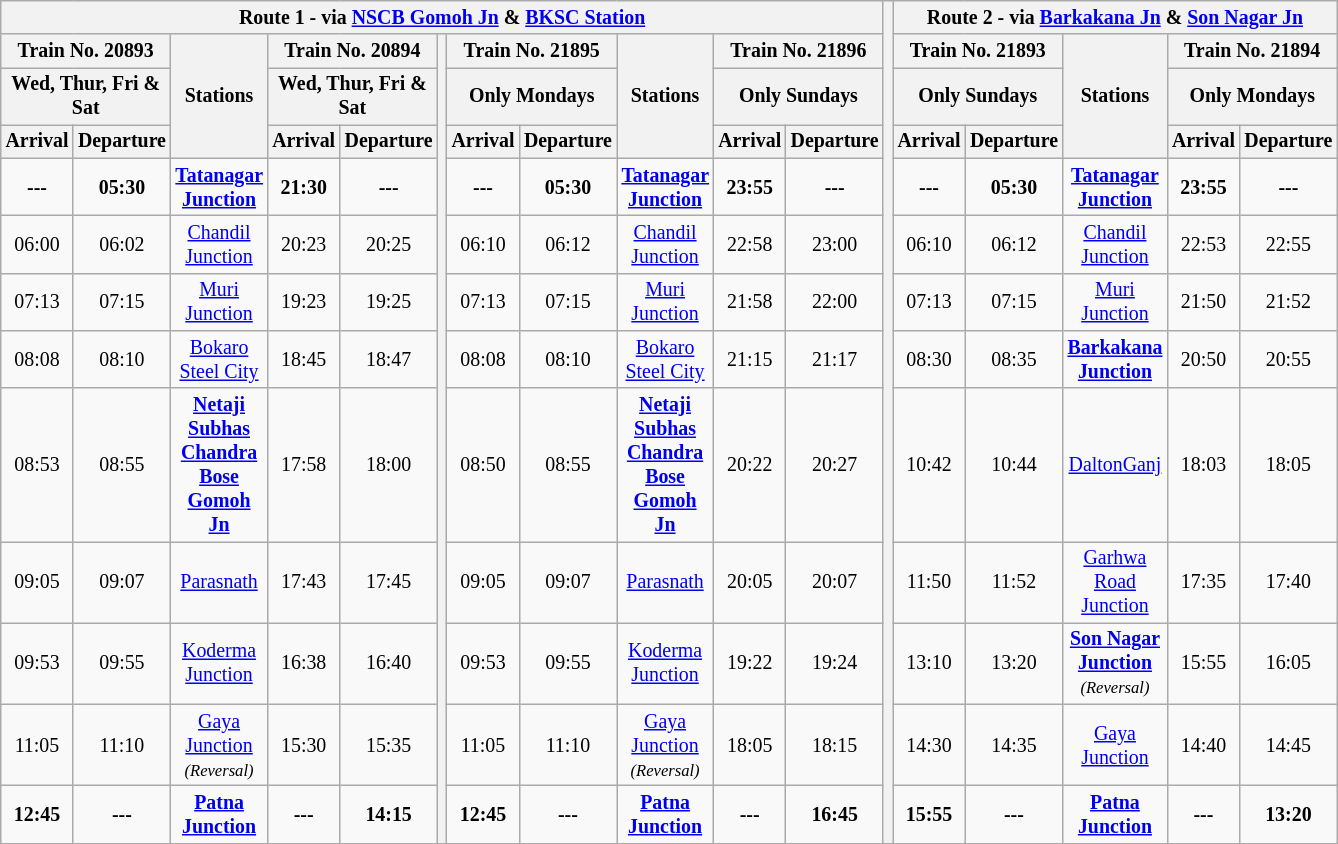<table class="wikitable" width="65%" style="text-align: center; font-size: 83%;">
<tr>
<th colspan="11">Route 1 - via <strong><a href='#'>NSCB Gomoh Jn</a></strong> & <strong><a href='#'>BKSC Station</a></strong></th>
<th rowspan="13"></th>
<th colspan="5">Route 2 - via <a href='#'>Barkakana Jn</a> & <a href='#'>Son Nagar Jn</a></th>
</tr>
<tr>
<th colspan="2">Train No. 20893</th>
<th rowspan="3">Stations </th>
<th colspan="2">Train No. 20894</th>
<th rowspan="12"></th>
<th colspan="2">Train No. 21895</th>
<th rowspan="3">Stations </th>
<th colspan="2">Train No. 21896</th>
<th colspan="2">Train No. 21893</th>
<th rowspan="3">Stations </th>
<th colspan="2">Train No. 21894</th>
</tr>
<tr>
<th colspan="2">Wed, Thur, Fri & Sat</th>
<th colspan="2">Wed, Thur, Fri & Sat</th>
<th colspan="2">Only Mondays</th>
<th colspan="2">Only Sundays</th>
<th colspan="2">Only Sundays</th>
<th colspan="2">Only Mondays</th>
</tr>
<tr>
<th><strong>Arrival</strong></th>
<th><strong>Departure</strong></th>
<th><strong>Arrival</strong></th>
<th><strong>Departure</strong></th>
<th><strong>Arrival</strong></th>
<th><strong>Departure</strong></th>
<th><strong>Arrival</strong></th>
<th><strong>Departure</strong></th>
<th><strong>Arrival</strong></th>
<th><strong>Departure</strong></th>
<th><strong>Arrival</strong></th>
<th><strong>Departure</strong></th>
</tr>
<tr>
<td><strong>---</strong></td>
<td><strong>05:30</strong></td>
<td><a href='#'><strong>Tatanagar Junction</strong></a></td>
<td><strong>21:30</strong></td>
<td><strong>---</strong></td>
<td><strong>---</strong></td>
<td><strong>05:30</strong></td>
<td><a href='#'><strong>Tatanagar Junction</strong></a></td>
<td><strong>23:55</strong></td>
<td><strong>---</strong></td>
<td><strong>---</strong></td>
<td><strong>05:30</strong></td>
<td><a href='#'><strong>Tatanagar Junction</strong></a></td>
<td><strong>23:55</strong></td>
<td><strong>---</strong></td>
</tr>
<tr>
<td>06:00</td>
<td>06:02</td>
<td><a href='#'>Chandil Junction</a></td>
<td>20:23</td>
<td>20:25</td>
<td>06:10</td>
<td>06:12</td>
<td><a href='#'>Chandil Junction</a></td>
<td>22:58</td>
<td>23:00</td>
<td>06:10</td>
<td>06:12</td>
<td><a href='#'>Chandil Junction</a></td>
<td>22:53</td>
<td>22:55</td>
</tr>
<tr>
<td>07:13</td>
<td>07:15</td>
<td><a href='#'>Muri Junction</a></td>
<td>19:23</td>
<td>19:25</td>
<td>07:13</td>
<td>07:15</td>
<td><a href='#'>Muri Junction</a></td>
<td>21:58</td>
<td>22:00</td>
<td>07:13</td>
<td>07:15</td>
<td><a href='#'>Muri Junction</a></td>
<td>21:50</td>
<td>21:52</td>
</tr>
<tr>
<td>08:08</td>
<td>08:10</td>
<td><a href='#'>Bokaro Steel City</a></td>
<td>18:45</td>
<td>18:47</td>
<td>08:08</td>
<td>08:10</td>
<td><a href='#'>Bokaro Steel City</a></td>
<td>21:15</td>
<td>21:17</td>
<td>08:30</td>
<td>08:35</td>
<td><a href='#'><strong>Barkakana Junction</strong></a></td>
<td>20:50</td>
<td>20:55</td>
</tr>
<tr>
<td>08:53</td>
<td>08:55</td>
<td><a href='#'><strong>Netaji Subhas Chandra Bose Gomoh Jn</strong></a></td>
<td>17:58</td>
<td>18:00</td>
<td>08:50</td>
<td>08:55</td>
<td><a href='#'><strong>Netaji Subhas Chandra Bose Gomoh Jn</strong></a></td>
<td>20:22</td>
<td>20:27</td>
<td>10:42</td>
<td>10:44</td>
<td><a href='#'>DaltonGanj</a></td>
<td>18:03</td>
<td>18:05</td>
</tr>
<tr>
<td>09:05</td>
<td>09:07</td>
<td><a href='#'>Parasnath</a></td>
<td>17:43</td>
<td>17:45</td>
<td>09:05</td>
<td>09:07</td>
<td><a href='#'>Parasnath</a></td>
<td>20:05</td>
<td>20:07</td>
<td>11:50</td>
<td>11:52</td>
<td><a href='#'>Garhwa Road Junction</a></td>
<td>17:35</td>
<td>17:40</td>
</tr>
<tr>
<td>09:53</td>
<td>09:55</td>
<td><a href='#'>Koderma Junction</a></td>
<td>16:38</td>
<td>16:40</td>
<td>09:53</td>
<td>09:55</td>
<td><a href='#'>Koderma Junction</a></td>
<td>19:22</td>
<td>19:24</td>
<td>13:10</td>
<td>13:20</td>
<td><strong><a href='#'>Son Nagar Junction</a></strong><br><em><small>(Reversal)</small></em></td>
<td>15:55</td>
<td>16:05</td>
</tr>
<tr>
<td>11:05</td>
<td>11:10</td>
<td><a href='#'>Gaya Junction</a><br><em><small>(Reversal)</small></em></td>
<td>15:30</td>
<td>15:35</td>
<td>11:05</td>
<td>11:10</td>
<td><a href='#'>Gaya Junction</a><br><em><small>(Reversal)</small></em></td>
<td>18:05</td>
<td>18:15</td>
<td>14:30</td>
<td>14:35</td>
<td><a href='#'>Gaya Junction</a></td>
<td>14:40</td>
<td>14:45</td>
</tr>
<tr>
<td><strong>12:45</strong></td>
<td><strong>---</strong></td>
<td><a href='#'><strong>Patna Junction</strong></a></td>
<td><strong>---</strong></td>
<td><strong>14:15</strong></td>
<td><strong>12:45</strong></td>
<td><strong>---</strong></td>
<td><a href='#'><strong>Patna Junction</strong></a></td>
<td><strong>---</strong></td>
<td><strong>16:45</strong></td>
<td><strong>15:55</strong></td>
<td><strong>---</strong></td>
<td><a href='#'><strong>Patna Junction</strong></a></td>
<td><strong>---</strong></td>
<td><strong>13:20</strong></td>
</tr>
</table>
